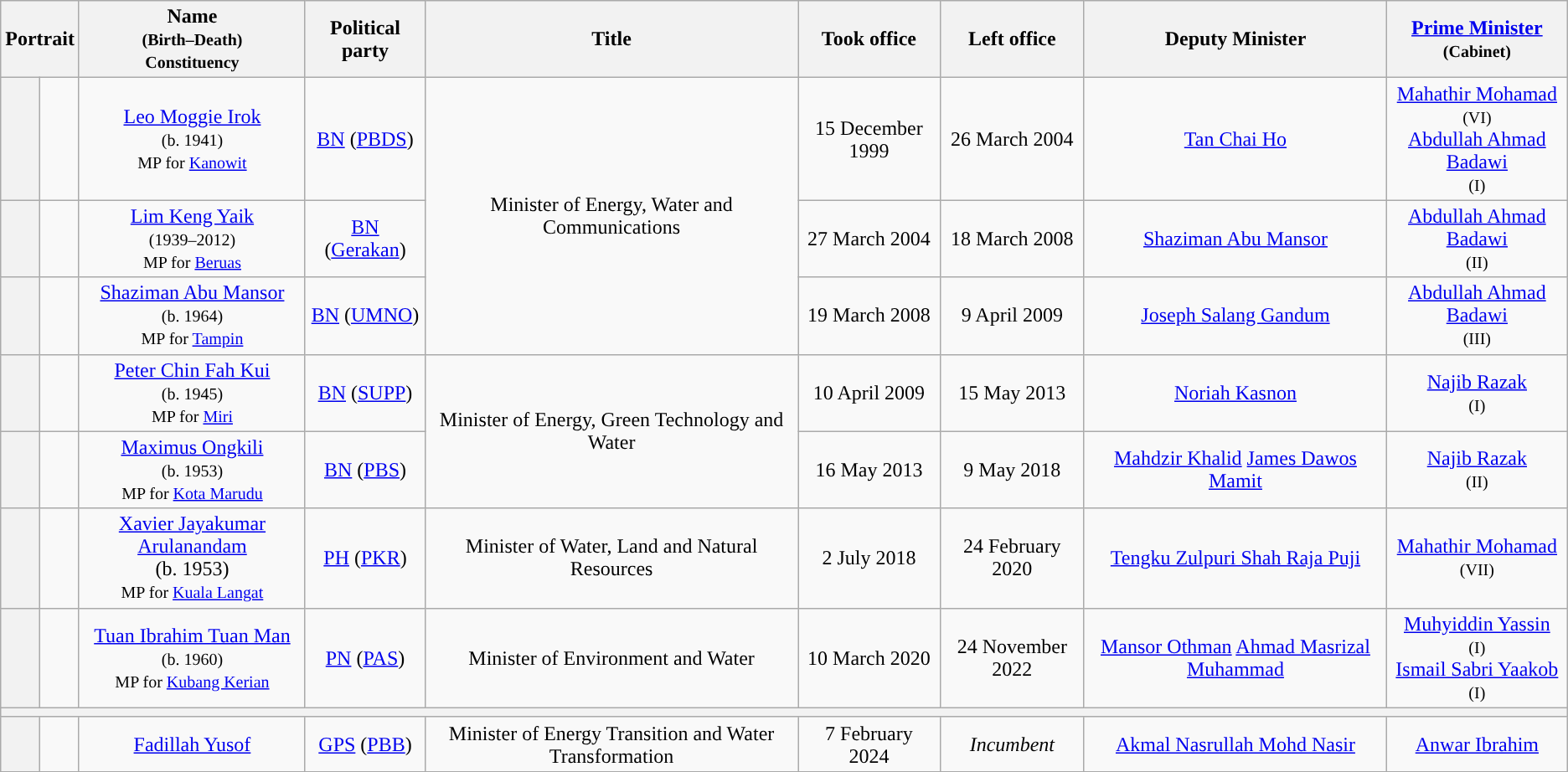<table class="wikitable" style="text-align:center;">
<tr>
<th colspan=2>Portrait</th>
<th>Name<br><small>(Birth–Death)<br>Constituency</small></th>
<th>Political party</th>
<th>Title</th>
<th>Took office</th>
<th>Left office</th>
<th>Deputy Minister</th>
<th><a href='#'>Prime Minister</a><br><small>(Cabinet)</small></th>
</tr>
<tr>
<th style="background:"></th>
<td></td>
<td><a href='#'>Leo Moggie Irok</a><br><small>(b. 1941)<br>MP for <a href='#'>Kanowit</a></small></td>
<td><a href='#'>BN</a> (<a href='#'>PBDS</a>)</td>
<td rowspan=3>Minister of Energy, Water and Communications</td>
<td>15 December 1999</td>
<td>26 March 2004</td>
<td><a href='#'>Tan Chai Ho</a></td>
<td><a href='#'>Mahathir Mohamad</a><br><small>(VI)</small><br><a href='#'>Abdullah Ahmad Badawi</a><br><small>(I)</small></td>
</tr>
<tr>
<th style="background:"></th>
<td></td>
<td><a href='#'>Lim Keng Yaik</a><br><small>(1939–2012)<br>MP for <a href='#'>Beruas</a></small></td>
<td><a href='#'>BN</a> (<a href='#'>Gerakan</a>)</td>
<td>27 March 2004</td>
<td>18 March 2008</td>
<td><a href='#'>Shaziman Abu Mansor</a></td>
<td><a href='#'>Abdullah Ahmad Badawi</a><br><small>(II)</small></td>
</tr>
<tr>
<th style="background:"></th>
<td></td>
<td><a href='#'>Shaziman Abu Mansor</a><br><small>(b. 1964)<br>MP for <a href='#'>Tampin</a></small></td>
<td><a href='#'>BN</a> (<a href='#'>UMNO</a>)</td>
<td>19 March 2008</td>
<td>9 April 2009</td>
<td><a href='#'>Joseph Salang Gandum</a></td>
<td><a href='#'>Abdullah Ahmad Badawi</a><br><small>(III)</small></td>
</tr>
<tr>
<th style="background:"></th>
<td></td>
<td><a href='#'>Peter Chin Fah Kui</a><br><small>(b. 1945)<br>MP for <a href='#'>Miri</a></small></td>
<td><a href='#'>BN</a> (<a href='#'>SUPP</a>)</td>
<td rowspan=2>Minister of Energy, Green Technology and Water</td>
<td>10 April 2009</td>
<td>15 May 2013</td>
<td><a href='#'>Noriah Kasnon</a></td>
<td><a href='#'>Najib Razak</a><br><small>(I)</small></td>
</tr>
<tr>
<th style="background:"></th>
<td></td>
<td><a href='#'>Maximus Ongkili</a><br><small>(b. 1953)<br>MP for <a href='#'>Kota Marudu</a></small></td>
<td><a href='#'>BN</a> (<a href='#'>PBS</a>)</td>
<td>16 May 2013</td>
<td>9 May 2018</td>
<td><a href='#'>Mahdzir Khalid</a> <a href='#'>James Dawos Mamit</a> </td>
<td><a href='#'>Najib Razak</a><br><small>(II)</small></td>
</tr>
<tr>
<th style="background:"></th>
<td></td>
<td><a href='#'>Xavier Jayakumar Arulanandam</a><br>(b. 1953)<small> <br>MP for <a href='#'>Kuala Langat</a></small></td>
<td><a href='#'>PH</a> (<a href='#'>PKR</a>)</td>
<td>Minister of Water, Land and Natural Resources</td>
<td>2 July 2018</td>
<td>24 February 2020</td>
<td><a href='#'>Tengku Zulpuri Shah Raja Puji</a></td>
<td><a href='#'>Mahathir Mohamad</a><br><small>(VII)</small></td>
</tr>
<tr>
<th style="background:"></th>
<td></td>
<td><a href='#'>Tuan Ibrahim Tuan Man</a><br><small>(b. 1960)<br>MP for <a href='#'>Kubang Kerian</a></small></td>
<td><a href='#'>PN</a> (<a href='#'>PAS</a>)</td>
<td>Minister of Environment and Water</td>
<td>10 March 2020</td>
<td>24 November 2022</td>
<td><a href='#'>Mansor Othman</a> <a href='#'>Ahmad Masrizal Muhammad</a> </td>
<td><a href='#'>Muhyiddin Yassin</a><br><small>(I)</small><br><a href='#'>Ismail Sabri Yaakob</a><br><small>(I)</small></td>
</tr>
<tr>
<th colspan="9" bgcolor="cccccc"></th>
</tr>
<tr>
<th style="background:"></th>
<td></td>
<td><a href='#'>Fadillah Yusof</a><br></td>
<td><a href='#'>GPS</a> (<a href='#'>PBB</a>)</td>
<td>Minister of Energy Transition and Water Transformation</td>
<td>7 February 2024</td>
<td><em>Incumbent</em></td>
<td><a href='#'>Akmal Nasrullah Mohd Nasir</a></td>
<td><a href='#'>Anwar Ibrahim</a><br></td>
</tr>
<tr>
</tr>
</table>
